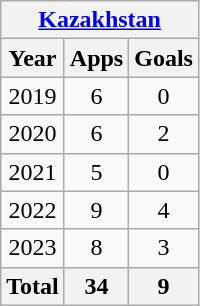<table class="wikitable" style="text-align:center">
<tr>
<th colspan=3><a href='#'>Kazakhstan</a></th>
</tr>
<tr>
<th>Year</th>
<th>Apps</th>
<th>Goals</th>
</tr>
<tr>
<td>2019</td>
<td>6</td>
<td>0</td>
</tr>
<tr>
<td>2020</td>
<td>6</td>
<td>2</td>
</tr>
<tr>
<td>2021</td>
<td>5</td>
<td>0</td>
</tr>
<tr>
<td>2022</td>
<td>9</td>
<td>4</td>
</tr>
<tr>
<td>2023</td>
<td>8</td>
<td>3</td>
</tr>
<tr>
<th>Total</th>
<th>34</th>
<th>9</th>
</tr>
</table>
